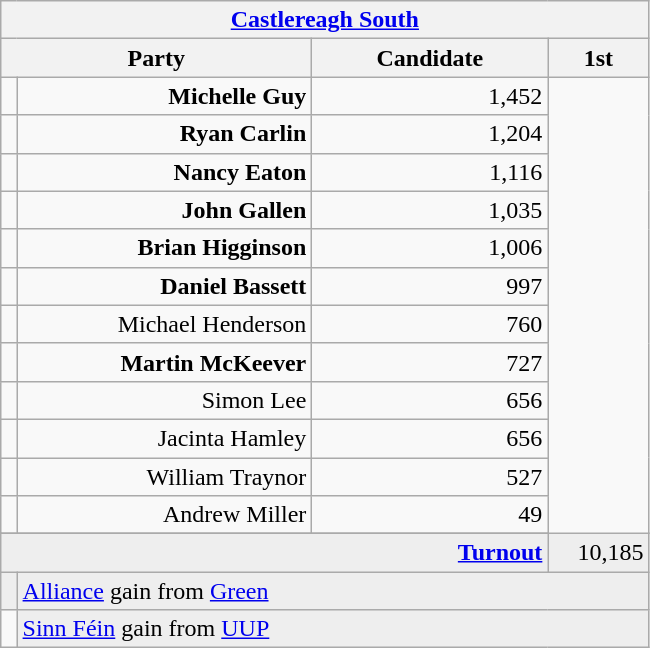<table class="wikitable">
<tr>
<th colspan="4" align="center"><a href='#'>Castlereagh South</a></th>
</tr>
<tr>
<th colspan="2" align="center" width=200>Party</th>
<th width=150>Candidate</th>
<th width=60>1st </th>
</tr>
<tr>
<td></td>
<td align="right"><strong>Michelle Guy</strong></td>
<td align="right">1,452</td>
</tr>
<tr>
<td></td>
<td align="right"><strong>Ryan Carlin</strong></td>
<td align="right">1,204</td>
</tr>
<tr>
<td></td>
<td align="right"><strong>Nancy Eaton</strong></td>
<td align="right">1,116</td>
</tr>
<tr>
<td></td>
<td align="right"><strong>John Gallen</strong></td>
<td align="right">1,035</td>
</tr>
<tr>
<td></td>
<td align="right"><strong>Brian Higginson</strong></td>
<td align="right">1,006</td>
</tr>
<tr>
<td></td>
<td align="right"><strong>Daniel Bassett</strong></td>
<td align="right">997</td>
</tr>
<tr>
<td></td>
<td align="right">Michael Henderson</td>
<td align="right">760</td>
</tr>
<tr>
<td></td>
<td align="right"><strong>Martin McKeever</strong></td>
<td align="right">727</td>
</tr>
<tr>
<td></td>
<td align="right">Simon Lee</td>
<td align="right">656</td>
</tr>
<tr>
<td></td>
<td align="right">Jacinta Hamley</td>
<td align="right">656</td>
</tr>
<tr>
<td></td>
<td align="right">William Traynor</td>
<td align="right">527</td>
</tr>
<tr>
<td></td>
<td align="right">Andrew Miller</td>
<td align="right">49</td>
</tr>
<tr>
</tr>
<tr bgcolor="EEEEEE">
<td colspan=3 align="right"><strong><a href='#'>Turnout</a></strong></td>
<td align="right">10,185</td>
</tr>
<tr bgcolor="EEEEEE">
<td bgcolor=></td>
<td colspan=4 bgcolor="EEEEEE"><a href='#'>Alliance</a> gain from <a href='#'>Green</a></td>
</tr>
<tr>
<td bgcolor=></td>
<td colspan=4 bgcolor="EEEEEE"><a href='#'>Sinn Féin</a> gain from <a href='#'>UUP</a></td>
</tr>
</table>
